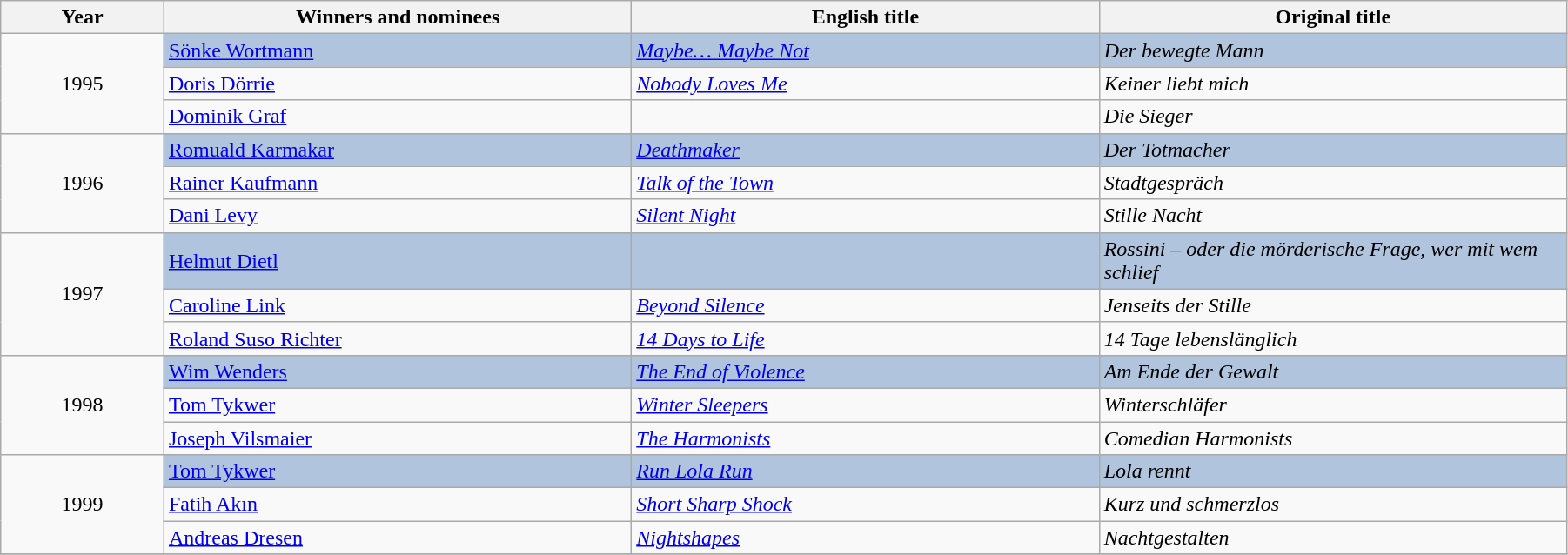<table class="wikitable" width="95%" cellpadding="5">
<tr>
<th width="100"><strong>Year</strong></th>
<th width="300"><strong>Winners and nominees</strong></th>
<th width="300"><strong>English title</strong></th>
<th width="300"><strong>Original title</strong></th>
</tr>
<tr>
<td rowspan="3" style="text-align:center;">1995</td>
<td style="background:#B0C4DE;"><a href='#'>Sönke Wortmann</a></td>
<td style="background:#B0C4DE;"><em><a href='#'>Maybe… Maybe Not</a></em></td>
<td " style="background:#B0C4DE;"><em>Der bewegte Mann</em></td>
</tr>
<tr>
<td><a href='#'>Doris Dörrie</a></td>
<td><em><a href='#'>Nobody Loves Me</a></em></td>
<td><em>Keiner liebt mich</em></td>
</tr>
<tr>
<td><a href='#'>Dominik Graf</a></td>
<td><em></em></td>
<td><em>Die Sieger</em></td>
</tr>
<tr>
<td rowspan="3" style="text-align:center;">1996</td>
<td style="background:#B0C4DE;"><a href='#'>Romuald Karmakar</a></td>
<td style="background:#B0C4DE;"><em><a href='#'>Deathmaker</a></em></td>
<td " style="background:#B0C4DE;"><em>Der Totmacher</em></td>
</tr>
<tr>
<td><a href='#'>Rainer Kaufmann</a></td>
<td><em><a href='#'>Talk of the Town</a></em></td>
<td><em>Stadtgespräch</em></td>
</tr>
<tr>
<td><a href='#'>Dani Levy</a></td>
<td><em><a href='#'>Silent Night</a></em></td>
<td><em>Stille Nacht</em></td>
</tr>
<tr>
<td rowspan="3" style="text-align:center;">1997</td>
<td style="background:#B0C4DE;"><a href='#'>Helmut Dietl</a></td>
<td style="background:#B0C4DE;"><em></em></td>
<td style="background:#B0C4DE;"><em>Rossini – oder die mörderische Frage, wer mit wem schlief</em></td>
</tr>
<tr>
<td><a href='#'>Caroline Link</a></td>
<td><em><a href='#'>Beyond Silence</a></em></td>
<td><em>Jenseits der Stille</em></td>
</tr>
<tr>
<td><a href='#'>Roland Suso Richter</a></td>
<td><em><a href='#'>14 Days to Life</a></em></td>
<td><em>14 Tage lebenslänglich</em></td>
</tr>
<tr>
<td rowspan="3" style="text-align:center;">1998</td>
<td style="background:#B0C4DE;"><a href='#'>Wim Wenders</a></td>
<td style="background:#B0C4DE;"><em><a href='#'>The End of Violence</a></em></td>
<td style="background:#B0C4DE;"><em>Am Ende der Gewalt</em></td>
</tr>
<tr>
<td><a href='#'>Tom Tykwer</a></td>
<td><em><a href='#'>Winter Sleepers</a></em></td>
<td><em>Winterschläfer</em></td>
</tr>
<tr>
<td><a href='#'>Joseph Vilsmaier</a></td>
<td><em><a href='#'>The Harmonists</a></em></td>
<td><em>Comedian Harmonists</em></td>
</tr>
<tr>
<td rowspan="3" style="text-align:center;">1999</td>
<td style="background:#B0C4DE;"><a href='#'>Tom Tykwer</a></td>
<td style="background:#B0C4DE;"><em><a href='#'>Run Lola Run</a></em></td>
<td style="background:#B0C4DE;"><em>Lola rennt</em></td>
</tr>
<tr>
<td><a href='#'>Fatih Akın</a></td>
<td><em><a href='#'>Short Sharp Shock</a></em></td>
<td><em>Kurz und schmerzlos</em></td>
</tr>
<tr>
<td><a href='#'>Andreas Dresen</a></td>
<td><em><a href='#'>Nightshapes</a></em></td>
<td><em>Nachtgestalten</em></td>
</tr>
<tr>
</tr>
</table>
